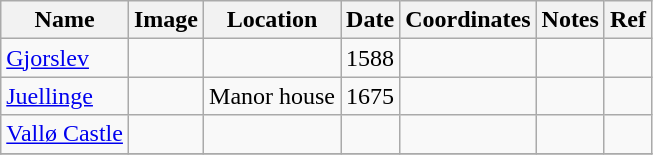<table class="wikitable sortable">
<tr>
<th>Name</th>
<th>Image</th>
<th>Location</th>
<th>Date</th>
<th>Coordinates</th>
<th>Notes</th>
<th>Ref</th>
</tr>
<tr>
<td><a href='#'>Gjorslev</a></td>
<td></td>
<td></td>
<td>1588</td>
<td></td>
<td></td>
<td></td>
</tr>
<tr>
<td><a href='#'>Juellinge</a></td>
<td></td>
<td>Manor house</td>
<td>1675</td>
<td></td>
<td></td>
<td></td>
</tr>
<tr>
<td><a href='#'>Vallø Castle</a></td>
<td></td>
<td></td>
<td></td>
<td></td>
<td></td>
<td></td>
</tr>
<tr>
</tr>
</table>
